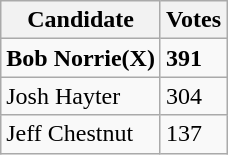<table class="wikitable">
<tr>
<th>Candidate</th>
<th>Votes</th>
</tr>
<tr>
<td><strong>Bob Norrie(X)</strong></td>
<td><strong>391</strong></td>
</tr>
<tr>
<td>Josh Hayter</td>
<td>304</td>
</tr>
<tr>
<td>Jeff Chestnut</td>
<td>137</td>
</tr>
</table>
